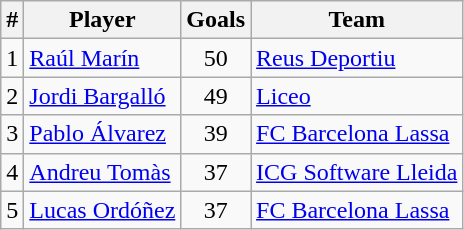<table class="wikitable">
<tr>
<th>#</th>
<th>Player</th>
<th>Goals</th>
<th>Team</th>
</tr>
<tr>
<td>1</td>
<td> <a href='#'>Raúl Marín</a></td>
<td style="text-align:center;">50</td>
<td><a href='#'>Reus Deportiu</a></td>
</tr>
<tr>
<td>2</td>
<td> <a href='#'>Jordi Bargalló</a></td>
<td style="text-align:center;">49</td>
<td><a href='#'>Liceo</a></td>
</tr>
<tr>
<td>3</td>
<td> <a href='#'>Pablo Álvarez</a></td>
<td style="text-align:center;">39</td>
<td><a href='#'>FC Barcelona Lassa</a></td>
</tr>
<tr>
<td>4</td>
<td> <a href='#'>Andreu Tomàs</a></td>
<td style="text-align:center;">37</td>
<td><a href='#'>ICG Software Lleida</a></td>
</tr>
<tr>
<td>5</td>
<td> <a href='#'>Lucas Ordóñez</a></td>
<td style="text-align:center;">37</td>
<td><a href='#'>FC Barcelona Lassa</a></td>
</tr>
</table>
